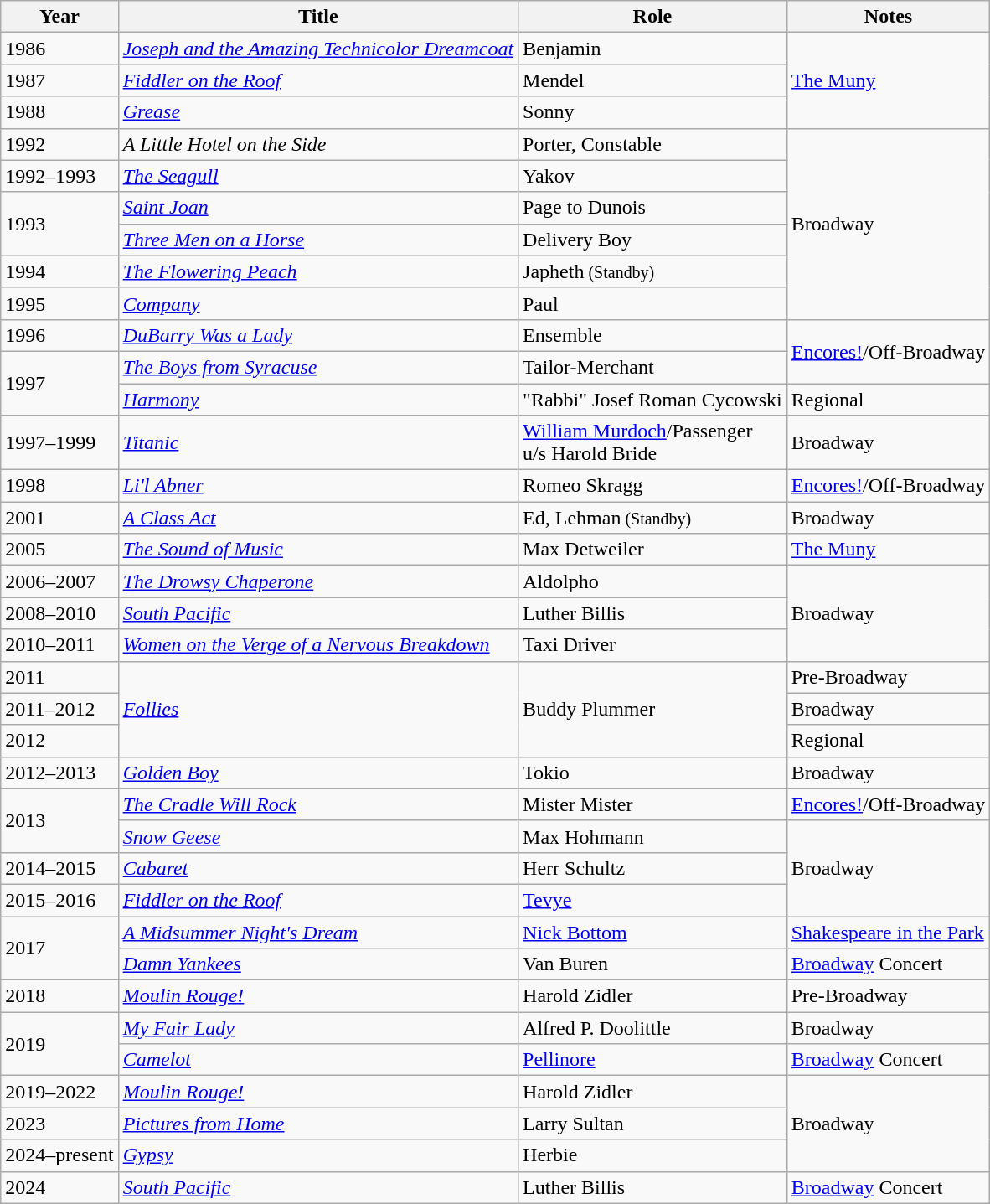<table class="wikitable sortable">
<tr>
<th>Year</th>
<th>Title</th>
<th>Role</th>
<th>Notes</th>
</tr>
<tr>
<td>1986</td>
<td><em><a href='#'>Joseph and the Amazing Technicolor Dreamcoat</a></em></td>
<td>Benjamin</td>
<td rowspan=3><a href='#'>The Muny</a></td>
</tr>
<tr>
<td>1987</td>
<td><em><a href='#'>Fiddler on the Roof</a></em></td>
<td>Mendel</td>
</tr>
<tr>
<td>1988</td>
<td><a href='#'><em>Grease</em></a></td>
<td>Sonny</td>
</tr>
<tr>
<td>1992</td>
<td><em>A Little Hotel on the Side</em></td>
<td>Porter, Constable</td>
<td rowspan=6>Broadway</td>
</tr>
<tr>
<td>1992–1993</td>
<td><em><a href='#'>The Seagull</a></em></td>
<td>Yakov</td>
</tr>
<tr>
<td rowspan="2">1993</td>
<td><a href='#'><em>Saint Joan</em></a></td>
<td>Page to Dunois</td>
</tr>
<tr>
<td><em><a href='#'>Three Men on a Horse</a></em></td>
<td>Delivery Boy</td>
</tr>
<tr>
<td>1994</td>
<td><em><a href='#'>The Flowering Peach</a></em></td>
<td>Japheth<small> (Standby) </small></td>
</tr>
<tr>
<td>1995</td>
<td><a href='#'><em>Company</em></a></td>
<td>Paul</td>
</tr>
<tr>
<td>1996</td>
<td><em><a href='#'>DuBarry Was a Lady</a></em></td>
<td>Ensemble</td>
<td rowspan="2"><a href='#'>Encores!</a>/Off-Broadway</td>
</tr>
<tr>
<td rowspan=2>1997</td>
<td><em><a href='#'>The Boys from Syracuse</a></em></td>
<td>Tailor-Merchant</td>
</tr>
<tr>
<td><a href='#'><em>Harmony</em></a></td>
<td>"Rabbi" Josef Roman Cycowski</td>
<td>Regional</td>
</tr>
<tr>
<td>1997–1999</td>
<td><a href='#'><em>Titanic</em></a></td>
<td><a href='#'>William Murdoch</a>/Passenger<br>u/s Harold Bride</td>
<td>Broadway</td>
</tr>
<tr>
<td>1998</td>
<td><a href='#'><em>Li'l Abner</em></a></td>
<td>Romeo Skragg</td>
<td><a href='#'>Encores!</a>/Off-Broadway</td>
</tr>
<tr>
<td>2001</td>
<td><em><a href='#'>A Class Act</a></em></td>
<td>Ed, Lehman<small> (Standby) </small></td>
<td>Broadway</td>
</tr>
<tr>
<td>2005</td>
<td><em><a href='#'>The Sound of Music</a></em></td>
<td>Max Detweiler</td>
<td><a href='#'>The Muny</a></td>
</tr>
<tr>
<td>2006–2007</td>
<td><em><a href='#'>The Drowsy Chaperone</a></em></td>
<td>Aldolpho</td>
<td rowspan=3>Broadway</td>
</tr>
<tr>
<td>2008–2010</td>
<td><a href='#'><em>South Pacific</em></a></td>
<td>Luther Billis</td>
</tr>
<tr>
<td>2010–2011</td>
<td><a href='#'><em>Women on the Verge of a Nervous Breakdown</em></a></td>
<td>Taxi Driver</td>
</tr>
<tr>
<td>2011</td>
<td rowspan="3"><em><a href='#'>Follies</a></em></td>
<td rowspan="3">Buddy Plummer</td>
<td>Pre-Broadway</td>
</tr>
<tr>
<td>2011–2012</td>
<td>Broadway</td>
</tr>
<tr>
<td>2012</td>
<td>Regional</td>
</tr>
<tr>
<td>2012–2013</td>
<td><em><a href='#'>Golden Boy</a></em></td>
<td>Tokio</td>
<td>Broadway</td>
</tr>
<tr>
<td rowspan="2">2013</td>
<td><em><a href='#'>The Cradle Will Rock</a></em></td>
<td>Mister Mister</td>
<td><a href='#'>Encores!</a>/Off-Broadway</td>
</tr>
<tr>
<td><em><a href='#'>Snow Geese</a></em></td>
<td>Max Hohmann</td>
<td rowspan=3>Broadway</td>
</tr>
<tr>
<td>2014–2015</td>
<td><em><a href='#'>Cabaret</a></em></td>
<td>Herr Schultz</td>
</tr>
<tr>
<td>2015–2016</td>
<td><em><a href='#'>Fiddler on the Roof</a></em></td>
<td><a href='#'>Tevye</a></td>
</tr>
<tr>
<td rowspan=2>2017</td>
<td><em><a href='#'>A Midsummer Night's Dream</a></em></td>
<td><a href='#'>Nick Bottom</a></td>
<td><a href='#'>Shakespeare in the Park</a></td>
</tr>
<tr>
<td><em><a href='#'>Damn Yankees</a></em></td>
<td>Van Buren</td>
<td><a href='#'>Broadway</a> Concert</td>
</tr>
<tr>
<td>2018</td>
<td><em><a href='#'>Moulin Rouge!</a></em></td>
<td>Harold Zidler</td>
<td>Pre-Broadway</td>
</tr>
<tr>
<td rowspan=2>2019</td>
<td><em><a href='#'>My Fair Lady</a></em></td>
<td>Alfred P. Doolittle</td>
<td>Broadway</td>
</tr>
<tr>
<td><em><a href='#'>Camelot</a></em></td>
<td><a href='#'>Pellinore</a></td>
<td><a href='#'>Broadway</a> Concert</td>
</tr>
<tr>
<td>2019–2022</td>
<td><em><a href='#'>Moulin Rouge!</a></em></td>
<td>Harold Zidler</td>
<td rowspan=3>Broadway</td>
</tr>
<tr>
<td>2023</td>
<td><em><a href='#'>Pictures from Home</a></em></td>
<td>Larry Sultan</td>
</tr>
<tr>
<td>2024–present</td>
<td><em><a href='#'>Gypsy</a></em></td>
<td>Herbie</td>
</tr>
<tr>
<td>2024</td>
<td><a href='#'><em>South Pacific</em></a></td>
<td>Luther Billis</td>
<td><a href='#'>Broadway</a> Concert</td>
</tr>
</table>
